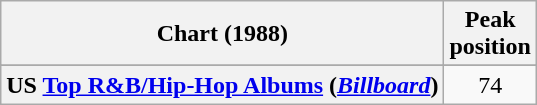<table class="wikitable sortable plainrowheaders">
<tr>
<th>Chart (1988)</th>
<th>Peak<br>position</th>
</tr>
<tr>
</tr>
<tr>
</tr>
<tr>
</tr>
<tr>
</tr>
<tr>
</tr>
<tr>
</tr>
<tr>
</tr>
<tr>
</tr>
<tr>
<th scope="row">US <a href='#'>Top R&B/Hip-Hop Albums</a> (<em><a href='#'>Billboard</a></em>)</th>
<td style="text-align:center">74</td>
</tr>
</table>
